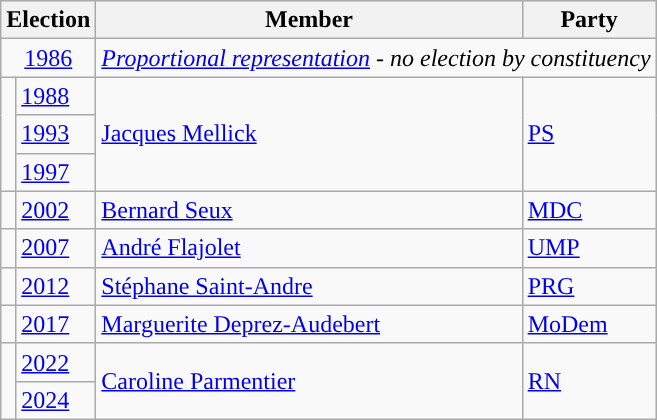<table class="wikitable">
<tr>
<th colspan="2">Election</th>
<th>Member</th>
<th>Party</th>
</tr>
<tr>
<td colspan="2" align="center"><a href='#'>1986</a></td>
<td colspan="2"><em><a href='#'>Proportional representation</a> - no election by constituency</em></td>
</tr>
<tr>
<td rowspan="3" style="background-color: "></td>
<td><a href='#'>1988</a></td>
<td rowspan="3"><a href='#'>Jacques Mellick</a></td>
<td rowspan="3"><a href='#'>PS</a></td>
</tr>
<tr>
<td><a href='#'>1993</a></td>
</tr>
<tr>
<td><a href='#'>1997</a></td>
</tr>
<tr>
<td style="color:inherit;background-color: "></td>
<td><a href='#'>2002</a></td>
<td><a href='#'>Bernard Seux</a></td>
<td><a href='#'>MDC</a></td>
</tr>
<tr>
<td style="color:inherit;background-color: "></td>
<td><a href='#'>2007</a></td>
<td><a href='#'>André Flajolet</a></td>
<td><a href='#'>UMP</a></td>
</tr>
<tr>
<td style="color:inherit;background-color: "></td>
<td><a href='#'>2012</a></td>
<td><a href='#'>Stéphane Saint-Andre</a></td>
<td><a href='#'>PRG</a></td>
</tr>
<tr>
<td style="color:inherit;background-color: "></td>
<td><a href='#'>2017</a></td>
<td><a href='#'>Marguerite Deprez-Audebert</a></td>
<td><a href='#'>MoDem</a></td>
</tr>
<tr>
<td rowspan=2 style="color:inherit;background-color: "></td>
<td><a href='#'>2022</a></td>
<td rowspan="2"><a href='#'>Caroline Parmentier</a></td>
<td rowspan="2"><a href='#'>RN</a></td>
</tr>
<tr>
<td><a href='#'>2024</a></td>
</tr>
</table>
